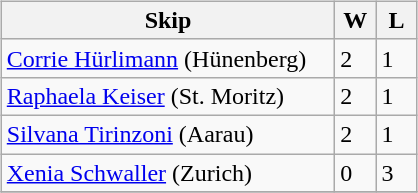<table>
<tr>
<td valign=top width=10%><br><table class=wikitable>
<tr>
<th scope="col" width=215>Skip</th>
<th scope="col" width=20>W</th>
<th scope="col" width=20>L</th>
</tr>
<tr>
<td> <a href='#'>Corrie Hürlimann</a> (Hünenberg)</td>
<td>2</td>
<td>1</td>
</tr>
<tr>
<td> <a href='#'>Raphaela Keiser</a> (St. Moritz)</td>
<td>2</td>
<td>1</td>
</tr>
<tr>
<td> <a href='#'>Silvana Tirinzoni</a> (Aarau)</td>
<td>2</td>
<td>1</td>
</tr>
<tr>
<td> <a href='#'>Xenia Schwaller</a> (Zurich)</td>
<td>0</td>
<td>3</td>
</tr>
<tr>
</tr>
</table>
</td>
</tr>
</table>
